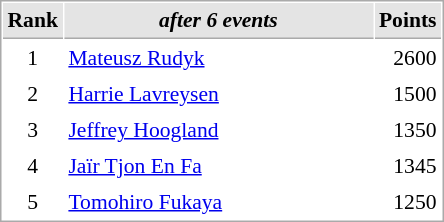<table cellspacing="1" cellpadding="3" style="border:1px solid #aaa; font-size:90%;">
<tr style="background:#e4e4e4;">
<th style="border-bottom:1px solid #aaa; width:10px;">Rank</th>
<th style="border-bottom:1px solid #aaa; width:200px; white-space:nowrap;"><em>after 6 events</em> </th>
<th style="border-bottom:1px solid #aaa; width:20px;">Points</th>
</tr>
<tr>
<td align=center>1</td>
<td> <a href='#'>Mateusz Rudyk</a></td>
<td align=right>2600</td>
</tr>
<tr>
<td align=center>2</td>
<td> <a href='#'>Harrie Lavreysen</a></td>
<td align=right>1500</td>
</tr>
<tr>
<td align=center>3</td>
<td> <a href='#'>Jeffrey Hoogland</a></td>
<td align=right>1350</td>
</tr>
<tr>
<td align=center>4</td>
<td> <a href='#'>Jaïr Tjon En Fa</a></td>
<td align=right>1345</td>
</tr>
<tr>
<td align=center>5</td>
<td> <a href='#'>Tomohiro Fukaya</a></td>
<td align=right>1250</td>
</tr>
</table>
